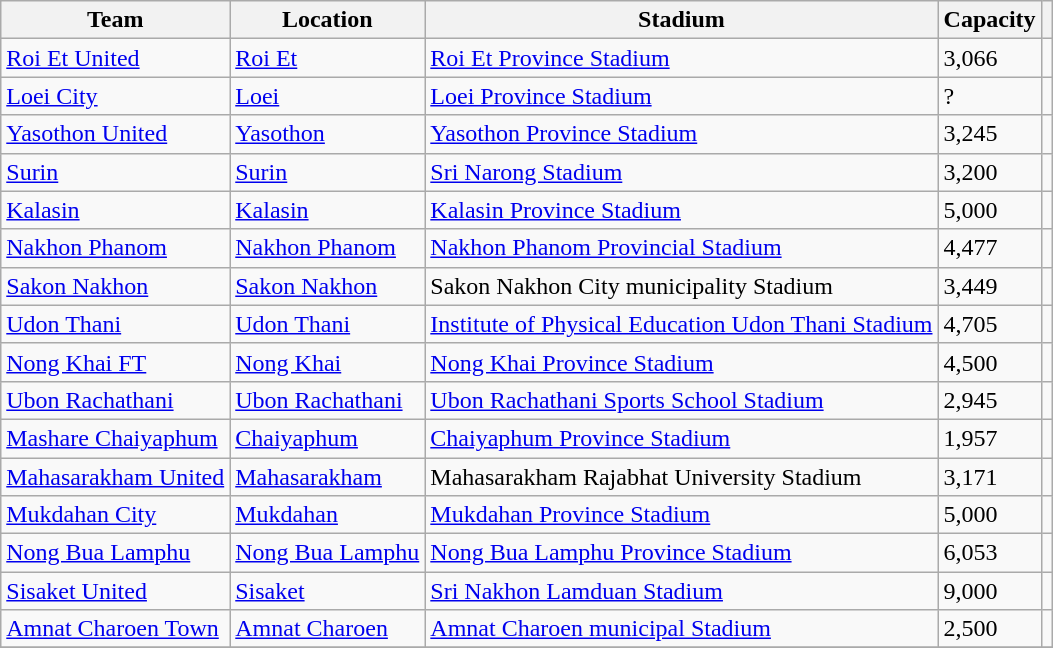<table class="wikitable sortable">
<tr>
<th>Team</th>
<th>Location</th>
<th>Stadium</th>
<th>Capacity</th>
<th class="unsortable"></th>
</tr>
<tr>
<td><a href='#'>Roi Et United</a></td>
<td><a href='#'>Roi Et</a></td>
<td><a href='#'>Roi Et Province Stadium</a></td>
<td>3,066</td>
<td></td>
</tr>
<tr>
<td><a href='#'>Loei City</a></td>
<td><a href='#'>Loei</a></td>
<td><a href='#'>Loei Province Stadium</a></td>
<td>?</td>
<td></td>
</tr>
<tr>
<td><a href='#'>Yasothon United</a></td>
<td><a href='#'>Yasothon</a></td>
<td><a href='#'>Yasothon Province Stadium</a></td>
<td>3,245</td>
<td></td>
</tr>
<tr>
<td><a href='#'>Surin</a></td>
<td><a href='#'>Surin</a></td>
<td><a href='#'>Sri Narong Stadium</a></td>
<td>3,200</td>
<td></td>
</tr>
<tr>
<td><a href='#'>Kalasin</a></td>
<td><a href='#'>Kalasin</a></td>
<td><a href='#'>Kalasin Province Stadium</a></td>
<td>5,000</td>
<td></td>
</tr>
<tr>
<td><a href='#'>Nakhon Phanom</a></td>
<td><a href='#'>Nakhon Phanom</a></td>
<td><a href='#'>Nakhon Phanom Provincial Stadium</a></td>
<td>4,477</td>
<td></td>
</tr>
<tr>
<td><a href='#'>Sakon Nakhon</a></td>
<td><a href='#'>Sakon Nakhon</a></td>
<td>Sakon Nakhon City municipality Stadium</td>
<td>3,449</td>
<td></td>
</tr>
<tr>
<td><a href='#'>Udon Thani</a></td>
<td><a href='#'>Udon Thani</a></td>
<td><a href='#'>Institute of Physical Education Udon Thani Stadium</a></td>
<td>4,705</td>
<td></td>
</tr>
<tr>
<td><a href='#'>Nong Khai FT</a></td>
<td><a href='#'>Nong Khai</a></td>
<td><a href='#'>Nong Khai Province Stadium</a></td>
<td>4,500</td>
<td></td>
</tr>
<tr>
<td><a href='#'>Ubon Rachathani</a></td>
<td><a href='#'>Ubon Rachathani</a></td>
<td><a href='#'>Ubon Rachathani Sports School Stadium</a></td>
<td>2,945</td>
<td></td>
</tr>
<tr>
<td><a href='#'>Mashare Chaiyaphum</a></td>
<td><a href='#'>Chaiyaphum</a></td>
<td><a href='#'>Chaiyaphum Province Stadium</a></td>
<td>1,957</td>
<td></td>
</tr>
<tr>
<td><a href='#'>Mahasarakham United</a></td>
<td><a href='#'>Mahasarakham</a></td>
<td>Mahasarakham Rajabhat University Stadium</td>
<td>3,171</td>
<td></td>
</tr>
<tr>
<td><a href='#'>Mukdahan City</a></td>
<td><a href='#'>Mukdahan</a></td>
<td><a href='#'>Mukdahan Province Stadium</a></td>
<td>5,000</td>
<td></td>
</tr>
<tr>
<td><a href='#'>Nong Bua Lamphu</a></td>
<td><a href='#'>Nong Bua Lamphu</a></td>
<td><a href='#'>Nong Bua Lamphu Province Stadium</a></td>
<td>6,053</td>
<td></td>
</tr>
<tr>
<td><a href='#'>Sisaket United</a></td>
<td><a href='#'>Sisaket</a></td>
<td><a href='#'>Sri Nakhon Lamduan Stadium</a></td>
<td>9,000</td>
<td></td>
</tr>
<tr>
<td><a href='#'>Amnat Charoen Town</a></td>
<td><a href='#'>Amnat Charoen</a></td>
<td><a href='#'>Amnat Charoen municipal Stadium</a></td>
<td>2,500</td>
<td></td>
</tr>
<tr>
</tr>
</table>
